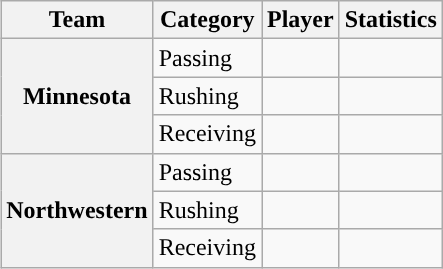<table class="wikitable" style="float:right">
<tr>
<th>Team</th>
<th>Category</th>
<th>Player</th>
<th>Statistics</th>
</tr>
<tr>
<th rowspan=3>Minnesota</th>
<td>Passing</td>
<td></td>
<td></td>
</tr>
<tr>
<td>Rushing</td>
<td></td>
<td></td>
</tr>
<tr>
<td>Receiving</td>
<td></td>
<td></td>
</tr>
<tr>
<th rowspan=3>Northwestern</th>
<td>Passing</td>
<td></td>
<td></td>
</tr>
<tr>
<td>Rushing</td>
<td></td>
<td></td>
</tr>
<tr>
<td>Receiving</td>
<td></td>
<td></td>
</tr>
</table>
